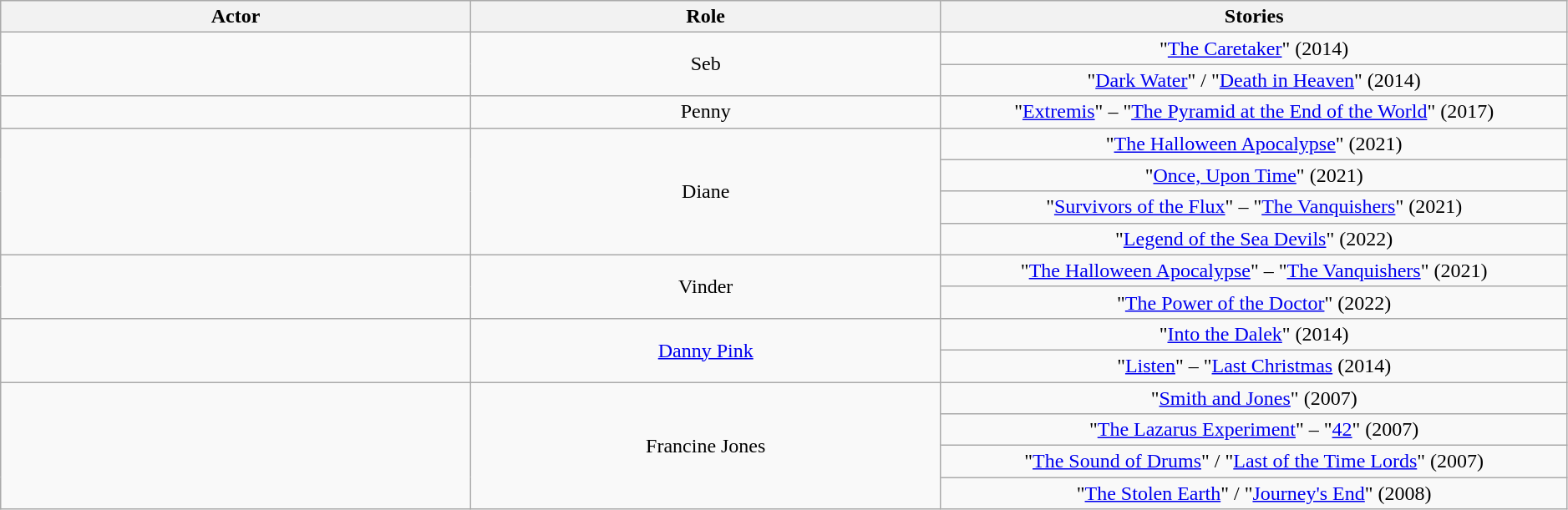<table class="wikitable plainrowheaders sortable" style="text-align:center; width:99%;">
<tr>
<th style="width:30%;">Actor</th>
<th scope="col" style="width:30%;">Role</th>
<th scope="col" style="width:40%;">Stories</th>
</tr>
<tr>
<td scope="row" rowspan="2"></td>
<td rowspan="2">Seb</td>
<td data-sort-value="247">"<a href='#'>The Caretaker</a>" (2014)</td>
</tr>
<tr>
<td data-sort-value="252a">"<a href='#'>Dark Water</a>" / "<a href='#'>Death in Heaven</a>" (2014)</td>
</tr>
<tr>
<td scope="row"></td>
<td>Penny</td>
<td data-sort-value="270">"<a href='#'>Extremis</a>" – "<a href='#'>The Pyramid at the End of the World</a>" (2017)</td>
</tr>
<tr>
<td rowspan="4" scope="row"></td>
<td rowspan="4">Diane</td>
<td data-sort-value="297a">"<a href='#'>The Halloween Apocalypse</a>" (2021)</td>
</tr>
<tr>
<td data-sort-value="297c">"<a href='#'>Once, Upon Time</a>" (2021)</td>
</tr>
<tr>
<td data-sort-value="297e">"<a href='#'>Survivors of the Flux</a>" – "<a href='#'>The Vanquishers</a>" (2021)</td>
</tr>
<tr>
<td data-sort-value="299">"<a href='#'>Legend of the Sea Devils</a>" (2022)</td>
</tr>
<tr>
<td rowspan="2" scope="row"></td>
<td rowspan="2">Vinder</td>
<td data-sort-value="297a">"<a href='#'>The Halloween Apocalypse</a>" – "<a href='#'>The Vanquishers</a>" (2021)</td>
</tr>
<tr>
<td data-sort-value="300">"<a href='#'>The Power of the Doctor</a>" (2022)</td>
</tr>
<tr>
<td scope="row" rowspan="2"></td>
<td rowspan="2"><a href='#'>Danny Pink</a></td>
<td data-sort-value="243">"<a href='#'>Into the Dalek</a>" (2014)</td>
</tr>
<tr>
<td data-sort-value="245">"<a href='#'>Listen</a>" – "<a href='#'>Last Christmas</a> (2014)</td>
</tr>
<tr>
<td scope="row" rowspan="4"></td>
<td rowspan="4">Francine Jones</td>
<td data-sort-value="179">"<a href='#'>Smith and Jones</a>" (2007)</td>
</tr>
<tr>
<td data-sort-value="183">"<a href='#'>The Lazarus Experiment</a>" – "<a href='#'>42</a>" (2007)</td>
</tr>
<tr>
<td data-sort-value="187b">"<a href='#'>The Sound of Drums</a>" / "<a href='#'>Last of the Time Lords</a>" (2007)</td>
</tr>
<tr>
<td data-sort-value="198a">"<a href='#'>The Stolen Earth</a>" / "<a href='#'>Journey's End</a>" (2008)</td>
</tr>
</table>
